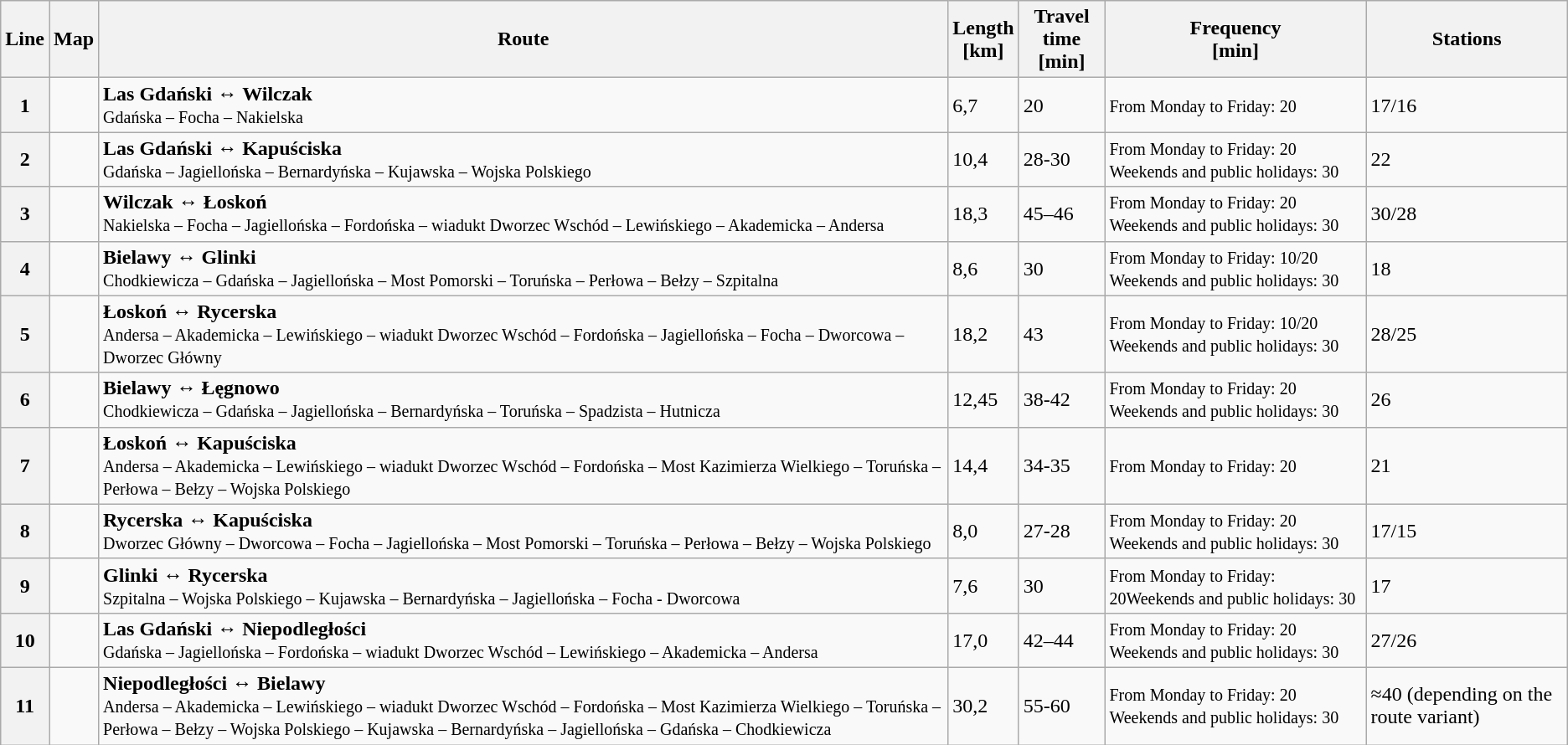<table class="wikitable">
<tr>
<th>Line</th>
<th>Map</th>
<th>Route</th>
<th>Length<br>[km]</th>
<th>Travel time<br>[min]</th>
<th>Frequency<br>[min]</th>
<th>Stations</th>
</tr>
<tr>
<th><span>1</span></th>
<td></td>
<td><strong>Las Gdański</strong> ↔ <strong>Wilczak</strong><br><small>Gdańska – Focha – Nakielska</small></td>
<td>6,7</td>
<td>20</td>
<td><small>From Monday to Friday: 20</small></td>
<td>17/16</td>
</tr>
<tr>
<th><span>2</span></th>
<td></td>
<td><strong>Las Gdański</strong> ↔ <strong>Kapuściska</strong><br><small>Gdańska – Jagiellońska – Bernardyńska – Kujawska – Wojska Polskiego</small></td>
<td>10,4</td>
<td>28-30</td>
<td><small>From Monday to Friday: 20<br>Weekends and public holidays: 30</small></td>
<td>22</td>
</tr>
<tr>
<th><span>3</span></th>
<td></td>
<td><strong>Wilczak</strong> ↔ <strong>Łoskoń</strong><br><small>Nakielska – Focha – Jagiellońska – Fordońska – wiadukt Dworzec Wschód – Lewińskiego – Akademicka – Andersa</small></td>
<td>18,3</td>
<td>45–46</td>
<td><small>From Monday to Friday: 20<br>Weekends and public holidays: 30</small></td>
<td>30/28</td>
</tr>
<tr>
<th><span>4</span></th>
<td></td>
<td><strong>Bielawy</strong> ↔ <strong>Glinki</strong><br><small>Chodkiewicza – Gdańska – Jagiellońska – Most Pomorski – Toruńska – Perłowa – Bełzy – Szpitalna</small></td>
<td>8,6</td>
<td>30</td>
<td><small>From Monday to Friday: 10/20<br>Weekends and public holidays: 30</small></td>
<td>18</td>
</tr>
<tr>
<th><span>5</span></th>
<td></td>
<td><strong>Łoskoń</strong> ↔ <strong>Rycerska</strong><br><small>Andersa – Akademicka – Lewińskiego – wiadukt Dworzec Wschód – Fordońska – Jagiellońska – Focha – Dworcowa – Dworzec Główny</small></td>
<td>18,2</td>
<td>43</td>
<td><small>From Monday to Friday: 10/20<br>Weekends and public holidays: 30</small></td>
<td>28/25</td>
</tr>
<tr>
<th><span>6</span></th>
<td></td>
<td><strong>Bielawy</strong> ↔ <strong>Łęgnowo</strong><br><small>Chodkiewicza – Gdańska – Jagiellońska – Bernardyńska – Toruńska – Spadzista – Hutnicza</small></td>
<td>12,45</td>
<td>38-42</td>
<td><small>From Monday to Friday: 20<br>Weekends and public holidays: 30</small></td>
<td>26</td>
</tr>
<tr>
<th><span>7</span></th>
<td></td>
<td><strong>Łoskoń</strong> ↔ <strong>Kapuściska</strong><br><small>Andersa – Akademicka – Lewińskiego – wiadukt Dworzec Wschód – Fordońska – Most Kazimierza Wielkiego – Toruńska – Perłowa – Bełzy – Wojska Polskiego</small></td>
<td>14,4</td>
<td>34-35</td>
<td><small>From Monday to Friday: 20</small></td>
<td>21</td>
</tr>
<tr>
<th><span>8</span></th>
<td></td>
<td><strong>Rycerska</strong> ↔ <strong>Kapuściska</strong><br><small>Dworzec Główny – Dworcowa – Focha – Jagiellońska – Most Pomorski – Toruńska – Perłowa – Bełzy – Wojska Polskiego</small></td>
<td>8,0</td>
<td>27-28</td>
<td><small>From Monday to Friday: 20<br>Weekends and public holidays: 30</small></td>
<td>17/15</td>
</tr>
<tr>
<th><span>9</span></th>
<td></td>
<td><strong>Glinki</strong> ↔ <strong>Rycerska</strong><br><small>Szpitalna – Wojska Polskiego – Kujawska – Bernardyńska – Jagiellońska – Focha - Dworcowa</small></td>
<td>7,6</td>
<td>30</td>
<td><small>From Monday to Friday: 20</small><small>Weekends and public holidays: 30</small></td>
<td>17</td>
</tr>
<tr>
<th><span>10</span></th>
<td></td>
<td><strong>Las Gdański</strong> ↔ <strong>Niepodległości</strong><br><small>Gdańska – Jagiellońska – Fordońska – wiadukt Dworzec Wschód – Lewińskiego – Akademicka – Andersa</small></td>
<td>17,0</td>
<td>42–44</td>
<td><small>From Monday to Friday: 20<br>Weekends and public holidays: 30</small></td>
<td>27/26</td>
</tr>
<tr>
<th><span>11</span></th>
<td></td>
<td><strong>Niepodległości</strong> ↔ <strong>Bielawy</strong><br><small>Andersa – Akademicka – Lewińskiego – wiadukt Dworzec Wschód – Fordońska – Most Kazimierza Wielkiego – Toruńska – Perłowa – Bełzy – Wojska Polskiego – Kujawska – Bernardyńska – Jagiellońska – Gdańska – Chodkiewicza </small></td>
<td>30,2</td>
<td>55-60</td>
<td><small>From Monday to Friday: 20<br>Weekends and public holidays: 30</small></td>
<td>≈40 (depending on the route variant)</td>
</tr>
</table>
